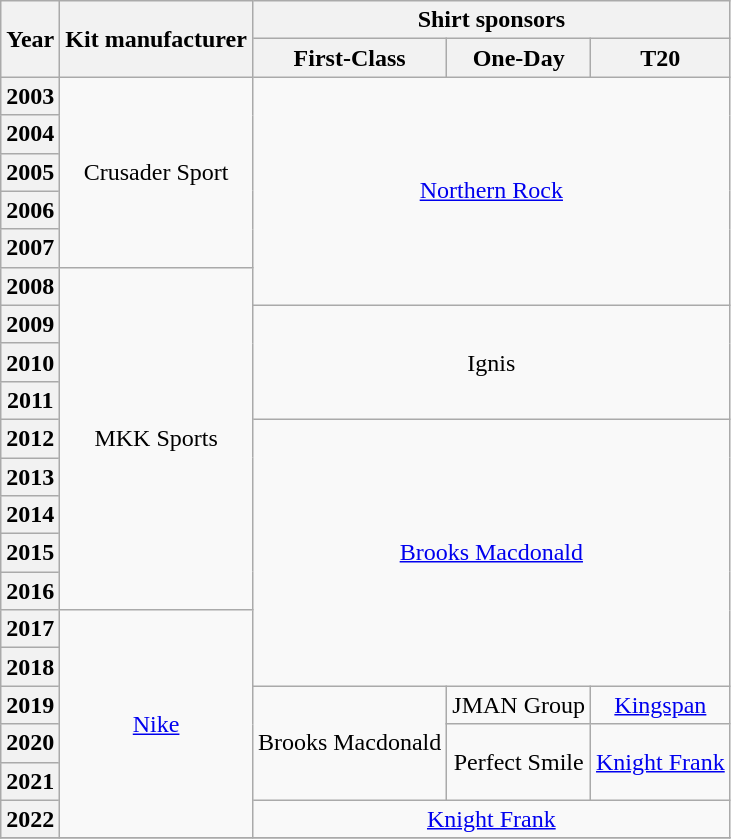<table class="wikitable" style="text-align: center">
<tr>
<th rowspan=2>Year</th>
<th rowspan=2>Kit manufacturer</th>
<th colspan=3>Shirt sponsors</th>
</tr>
<tr>
<th>First-Class</th>
<th>One-Day</th>
<th>T20</th>
</tr>
<tr>
<th>2003</th>
<td rowspan="5">Crusader Sport</td>
<td rowspan="6" colspan="3"><a href='#'>Northern Rock</a></td>
</tr>
<tr>
<th>2004</th>
</tr>
<tr>
<th>2005</th>
</tr>
<tr>
<th>2006</th>
</tr>
<tr>
<th>2007</th>
</tr>
<tr>
<th>2008</th>
<td rowspan="9">MKK Sports</td>
</tr>
<tr>
<th>2009</th>
<td rowspan="3" colspan="3">Ignis</td>
</tr>
<tr>
<th>2010</th>
</tr>
<tr>
<th>2011</th>
</tr>
<tr>
<th>2012</th>
<td rowspan="7" colspan="3"><a href='#'>Brooks Macdonald</a></td>
</tr>
<tr>
<th>2013</th>
</tr>
<tr>
<th>2014</th>
</tr>
<tr>
<th>2015</th>
</tr>
<tr>
<th>2016</th>
</tr>
<tr>
<th>2017</th>
<td rowspan="6"><a href='#'>Nike</a></td>
</tr>
<tr>
<th>2018</th>
</tr>
<tr>
<th>2019</th>
<td rowspan="3">Brooks Macdonald</td>
<td>JMAN Group</td>
<td><a href='#'>Kingspan</a></td>
</tr>
<tr>
<th>2020</th>
<td rowspan="2">Perfect Smile</td>
<td rowspan="2"><a href='#'>Knight Frank</a></td>
</tr>
<tr>
<th>2021</th>
</tr>
<tr>
<th>2022</th>
<td colspan="3"><a href='#'>Knight Frank</a></td>
</tr>
<tr>
</tr>
</table>
